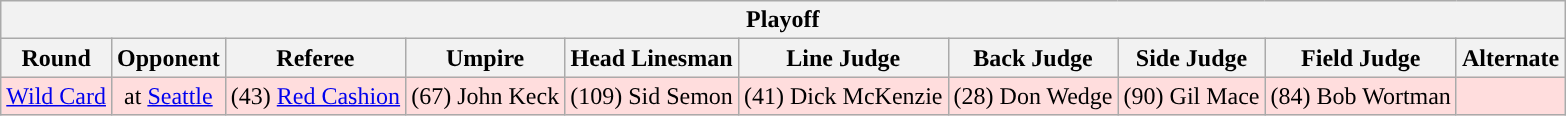<table class="wikitable" style="text-align:center">
<tr>
<th colspan="10">Playoff</th>
</tr>
<tr>
<th>Round</th>
<th>Opponent</th>
<th>Referee</th>
<th>Umpire</th>
<th>Head Linesman</th>
<th>Line Judge</th>
<th>Back Judge</th>
<th>Side Judge</th>
<th>Field Judge</th>
<th>Alternate</th>
</tr>
<tr style="background: #ffdddd;">
<td><a href='#'>Wild Card</a></td>
<td>at <a href='#'>Seattle</a></td>
<td>(43) <a href='#'>Red Cashion</a></td>
<td>(67) John Keck</td>
<td>(109) Sid Semon</td>
<td>(41) Dick McKenzie</td>
<td>(28) Don Wedge</td>
<td>(90) Gil Mace</td>
<td>(84) Bob Wortman</td>
<td></td>
</tr>
</table>
